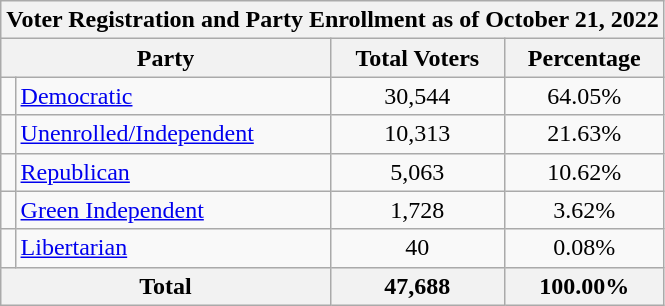<table class=wikitable>
<tr>
<th colspan=6>Voter Registration and Party Enrollment as of October 21, 2022</th>
</tr>
<tr>
<th colspan=2>Party</th>
<th>Total Voters</th>
<th>Percentage</th>
</tr>
<tr>
<td></td>
<td><a href='#'>Democratic</a></td>
<td style="text-align:center;">30,544</td>
<td style="text-align:center;">64.05%</td>
</tr>
<tr>
<td></td>
<td><a href='#'>Unenrolled/Independent</a></td>
<td style="text-align:center;">10,313</td>
<td style="text-align:center;">21.63%</td>
</tr>
<tr>
<td></td>
<td><a href='#'>Republican</a></td>
<td style="text-align:center;">5,063</td>
<td style="text-align:center;">10.62%</td>
</tr>
<tr>
<td></td>
<td><a href='#'>Green Independent</a></td>
<td style="text-align:center;">1,728</td>
<td style="text-align:center;">3.62%</td>
</tr>
<tr>
<td></td>
<td><a href='#'>Libertarian</a></td>
<td style="text-align:center;">40</td>
<td style="text-align:center;">0.08%</td>
</tr>
<tr>
<th colspan=2>Total</th>
<th style="text-align:center;">47,688</th>
<th style="text-align:center;">100.00%</th>
</tr>
</table>
